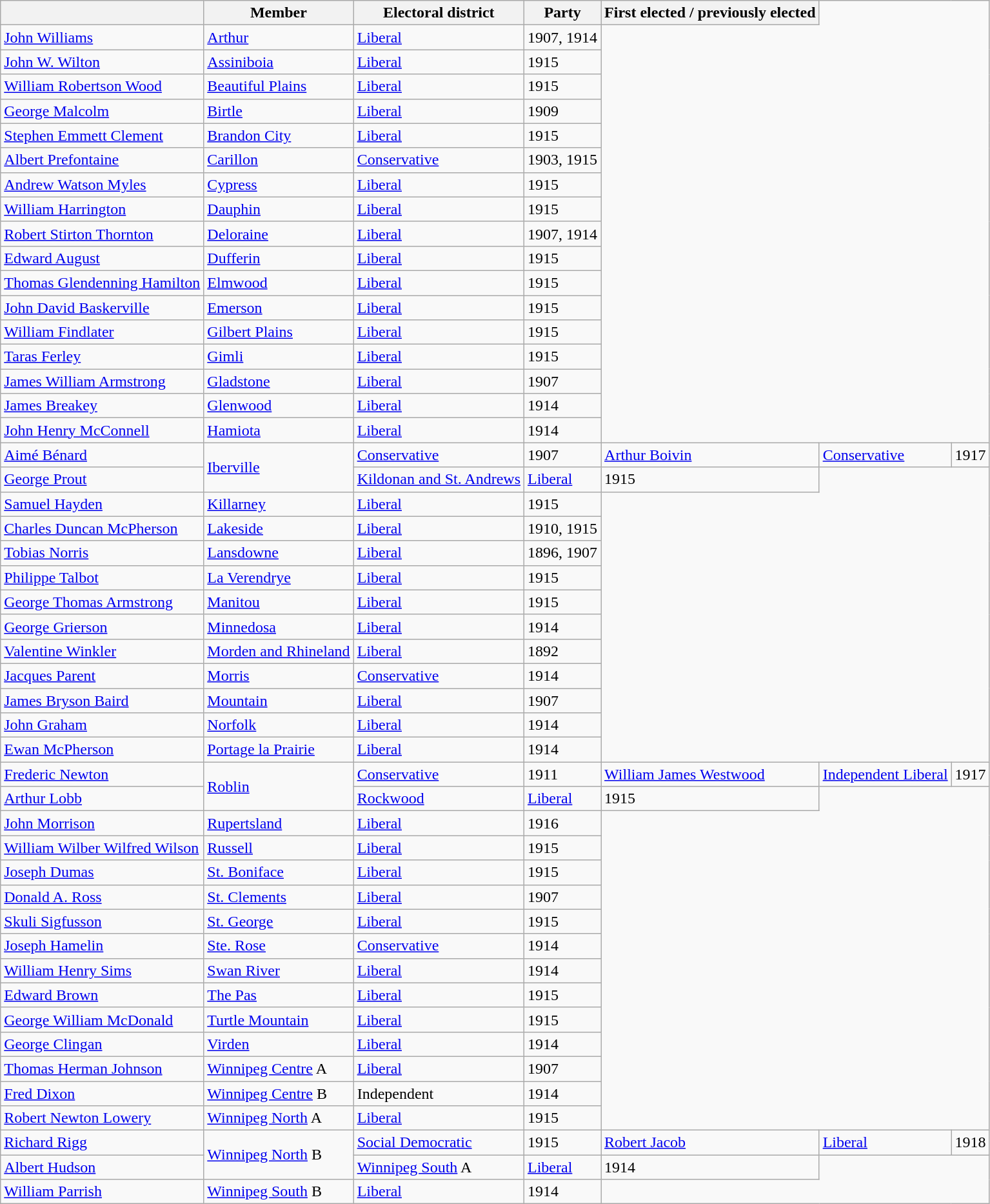<table class="wikitable sortable">
<tr>
<th></th>
<th>Member</th>
<th>Electoral district</th>
<th>Party</th>
<th>First elected / previously elected</th>
</tr>
<tr>
<td><a href='#'>John Williams</a></td>
<td><a href='#'>Arthur</a></td>
<td><a href='#'>Liberal</a></td>
<td>1907, 1914</td>
</tr>
<tr>
<td><a href='#'>John W. Wilton</a></td>
<td><a href='#'>Assiniboia</a></td>
<td><a href='#'>Liberal</a></td>
<td>1915</td>
</tr>
<tr>
<td><a href='#'>William Robertson Wood</a></td>
<td><a href='#'>Beautiful Plains</a></td>
<td><a href='#'>Liberal</a></td>
<td>1915</td>
</tr>
<tr>
<td><a href='#'>George Malcolm</a></td>
<td><a href='#'>Birtle</a></td>
<td><a href='#'>Liberal</a></td>
<td>1909</td>
</tr>
<tr>
<td><a href='#'>Stephen Emmett Clement</a></td>
<td><a href='#'>Brandon City</a></td>
<td><a href='#'>Liberal</a></td>
<td>1915</td>
</tr>
<tr>
<td><a href='#'>Albert Prefontaine</a></td>
<td><a href='#'>Carillon</a></td>
<td><a href='#'>Conservative</a></td>
<td>1903, 1915</td>
</tr>
<tr>
<td><a href='#'>Andrew Watson Myles</a></td>
<td><a href='#'>Cypress</a></td>
<td><a href='#'>Liberal</a></td>
<td>1915</td>
</tr>
<tr>
<td><a href='#'>William Harrington</a></td>
<td><a href='#'>Dauphin</a></td>
<td><a href='#'>Liberal</a></td>
<td>1915</td>
</tr>
<tr>
<td><a href='#'>Robert Stirton Thornton</a></td>
<td><a href='#'>Deloraine</a></td>
<td><a href='#'>Liberal</a></td>
<td>1907, 1914</td>
</tr>
<tr>
<td><a href='#'>Edward August</a></td>
<td><a href='#'>Dufferin</a></td>
<td><a href='#'>Liberal</a></td>
<td>1915</td>
</tr>
<tr>
<td><a href='#'>Thomas Glendenning Hamilton</a></td>
<td><a href='#'>Elmwood</a></td>
<td><a href='#'>Liberal</a></td>
<td>1915</td>
</tr>
<tr>
<td><a href='#'>John David Baskerville</a></td>
<td><a href='#'>Emerson</a></td>
<td><a href='#'>Liberal</a></td>
<td>1915</td>
</tr>
<tr>
<td><a href='#'>William Findlater</a></td>
<td><a href='#'>Gilbert Plains</a></td>
<td><a href='#'>Liberal</a></td>
<td>1915</td>
</tr>
<tr>
<td><a href='#'>Taras Ferley</a></td>
<td><a href='#'>Gimli</a></td>
<td><a href='#'>Liberal</a></td>
<td>1915</td>
</tr>
<tr>
<td><a href='#'>James William Armstrong</a></td>
<td><a href='#'>Gladstone</a></td>
<td><a href='#'>Liberal</a></td>
<td>1907</td>
</tr>
<tr>
<td><a href='#'>James Breakey</a></td>
<td><a href='#'>Glenwood</a></td>
<td><a href='#'>Liberal</a></td>
<td>1914</td>
</tr>
<tr>
<td><a href='#'>John Henry McConnell</a></td>
<td><a href='#'>Hamiota</a></td>
<td><a href='#'>Liberal</a></td>
<td>1914</td>
</tr>
<tr>
<td><a href='#'>Aimé Bénard</a></td>
<td rowspan=2><a href='#'>Iberville</a></td>
<td><a href='#'>Conservative</a></td>
<td>1907<br></td>
<td><a href='#'>Arthur Boivin</a></td>
<td><a href='#'>Conservative</a></td>
<td>1917</td>
</tr>
<tr>
<td><a href='#'>George Prout</a></td>
<td><a href='#'>Kildonan and St. Andrews</a></td>
<td><a href='#'>Liberal</a></td>
<td>1915</td>
</tr>
<tr>
<td><a href='#'>Samuel Hayden</a></td>
<td><a href='#'>Killarney</a></td>
<td><a href='#'>Liberal</a></td>
<td>1915</td>
</tr>
<tr>
<td><a href='#'>Charles Duncan McPherson</a></td>
<td><a href='#'>Lakeside</a></td>
<td><a href='#'>Liberal</a></td>
<td>1910, 1915</td>
</tr>
<tr>
<td><a href='#'>Tobias Norris</a></td>
<td><a href='#'>Lansdowne</a></td>
<td><a href='#'>Liberal</a></td>
<td>1896, 1907</td>
</tr>
<tr>
<td><a href='#'>Philippe Talbot</a></td>
<td><a href='#'>La Verendrye</a></td>
<td><a href='#'>Liberal</a></td>
<td>1915</td>
</tr>
<tr>
<td><a href='#'>George Thomas Armstrong</a></td>
<td><a href='#'>Manitou</a></td>
<td><a href='#'>Liberal</a></td>
<td>1915</td>
</tr>
<tr>
<td><a href='#'>George Grierson</a></td>
<td><a href='#'>Minnedosa</a></td>
<td><a href='#'>Liberal</a></td>
<td>1914</td>
</tr>
<tr>
<td><a href='#'>Valentine Winkler</a></td>
<td><a href='#'>Morden and Rhineland</a></td>
<td><a href='#'>Liberal</a></td>
<td>1892</td>
</tr>
<tr>
<td><a href='#'>Jacques Parent</a></td>
<td><a href='#'>Morris</a></td>
<td><a href='#'>Conservative</a></td>
<td>1914</td>
</tr>
<tr>
<td><a href='#'>James Bryson Baird</a></td>
<td><a href='#'>Mountain</a></td>
<td><a href='#'>Liberal</a></td>
<td>1907</td>
</tr>
<tr>
<td><a href='#'>John Graham</a></td>
<td><a href='#'>Norfolk</a></td>
<td><a href='#'>Liberal</a></td>
<td>1914</td>
</tr>
<tr>
<td><a href='#'>Ewan McPherson</a></td>
<td><a href='#'>Portage la Prairie</a></td>
<td><a href='#'>Liberal</a></td>
<td>1914</td>
</tr>
<tr>
<td><a href='#'>Frederic Newton</a></td>
<td rowspan=2><a href='#'>Roblin</a></td>
<td><a href='#'>Conservative</a></td>
<td>1911<br></td>
<td><a href='#'>William James Westwood</a></td>
<td><a href='#'>Independent Liberal</a></td>
<td>1917</td>
</tr>
<tr>
<td><a href='#'>Arthur Lobb</a></td>
<td><a href='#'>Rockwood</a></td>
<td><a href='#'>Liberal</a></td>
<td>1915</td>
</tr>
<tr>
<td><a href='#'>John Morrison</a></td>
<td><a href='#'>Rupertsland</a></td>
<td><a href='#'>Liberal</a></td>
<td>1916</td>
</tr>
<tr>
<td><a href='#'>William Wilber Wilfred Wilson</a></td>
<td><a href='#'>Russell</a></td>
<td><a href='#'>Liberal</a></td>
<td>1915</td>
</tr>
<tr>
<td><a href='#'>Joseph Dumas</a></td>
<td><a href='#'>St. Boniface</a></td>
<td><a href='#'>Liberal</a></td>
<td>1915</td>
</tr>
<tr>
<td><a href='#'>Donald A. Ross</a></td>
<td><a href='#'>St. Clements</a></td>
<td><a href='#'>Liberal</a></td>
<td>1907</td>
</tr>
<tr>
<td><a href='#'>Skuli Sigfusson</a></td>
<td><a href='#'>St. George</a></td>
<td><a href='#'>Liberal</a></td>
<td>1915</td>
</tr>
<tr>
<td><a href='#'>Joseph Hamelin</a></td>
<td><a href='#'>Ste. Rose</a></td>
<td><a href='#'>Conservative</a></td>
<td>1914</td>
</tr>
<tr>
<td><a href='#'>William Henry Sims</a></td>
<td><a href='#'>Swan River</a></td>
<td><a href='#'>Liberal</a></td>
<td>1914</td>
</tr>
<tr>
<td><a href='#'>Edward Brown</a></td>
<td><a href='#'>The Pas</a></td>
<td><a href='#'>Liberal</a></td>
<td>1915</td>
</tr>
<tr>
<td><a href='#'>George William McDonald</a></td>
<td><a href='#'>Turtle Mountain</a></td>
<td><a href='#'>Liberal</a></td>
<td>1915</td>
</tr>
<tr>
<td><a href='#'>George Clingan</a></td>
<td><a href='#'>Virden</a></td>
<td><a href='#'>Liberal</a></td>
<td>1914</td>
</tr>
<tr>
<td><a href='#'>Thomas Herman Johnson</a></td>
<td><a href='#'>Winnipeg Centre</a> A</td>
<td><a href='#'>Liberal</a></td>
<td>1907</td>
</tr>
<tr>
<td><a href='#'>Fred Dixon</a></td>
<td><a href='#'>Winnipeg Centre</a> B</td>
<td>Independent</td>
<td>1914</td>
</tr>
<tr>
<td><a href='#'>Robert Newton Lowery</a></td>
<td><a href='#'>Winnipeg North</a> A</td>
<td><a href='#'>Liberal</a></td>
<td>1915</td>
</tr>
<tr>
<td><a href='#'>Richard Rigg</a></td>
<td rowspan=2><a href='#'>Winnipeg North</a> B</td>
<td><a href='#'>Social Democratic</a></td>
<td>1915<br></td>
<td><a href='#'>Robert Jacob</a></td>
<td><a href='#'>Liberal</a></td>
<td>1918</td>
</tr>
<tr>
<td><a href='#'>Albert Hudson</a></td>
<td><a href='#'>Winnipeg South</a> A</td>
<td><a href='#'>Liberal</a></td>
<td>1914</td>
</tr>
<tr>
<td><a href='#'>William Parrish</a></td>
<td><a href='#'>Winnipeg South</a> B</td>
<td><a href='#'>Liberal</a></td>
<td>1914</td>
</tr>
</table>
